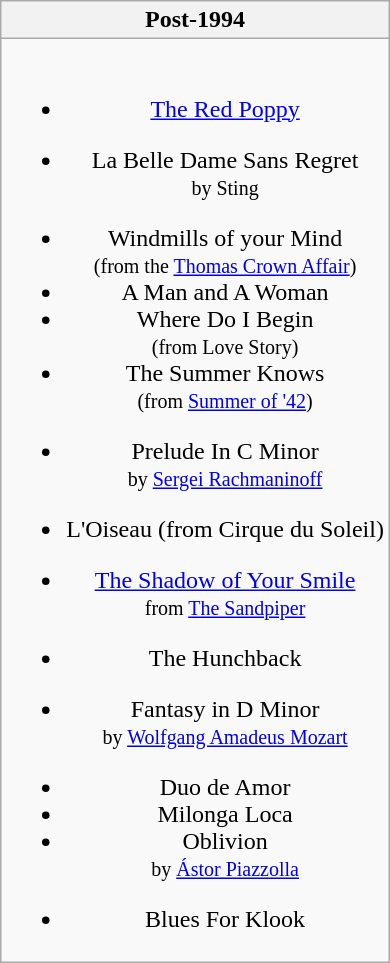<table class="wikitable" style="text-align:center">
<tr>
<th>Post-1994</th>
</tr>
<tr>
<td><br><ul><li><a href='#'>The Red Poppy</a></li></ul><ul><li>La Belle Dame Sans Regret <br><small> by Sting </small></li></ul><ul><li>Windmills of your Mind <br><small> (from the <a href='#'>Thomas Crown Affair</a>) </small></li><li>A Man and A Woman</li><li>Where Do I Begin <br><small> (from Love Story) </small></li><li>The Summer Knows <br><small> (from <a href='#'>Summer of '42</a>) </small></li></ul><ul><li>Prelude In C Minor <br><small> by <a href='#'>Sergei Rachmaninoff</a></small></li></ul><ul><li>L'Oiseau (from Cirque du Soleil)</li></ul><ul><li><a href='#'>The Shadow of Your Smile</a> <br><small> from <a href='#'>The Sandpiper</a> </small></li></ul><ul><li>The Hunchback</li></ul><ul><li>Fantasy in D Minor <br><small> by <a href='#'>Wolfgang Amadeus Mozart</a> </small></li></ul><ul><li>Duo de Amor</li><li>Milonga Loca</li><li>Oblivion <br><small> by <a href='#'>Ástor Piazzolla</a> </small></li></ul><ul><li>Blues For Klook</li></ul></td>
</tr>
</table>
